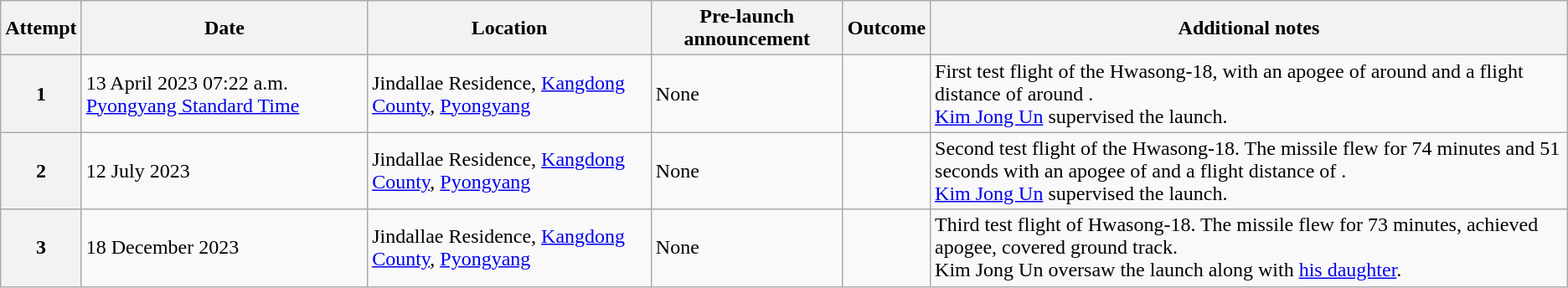<table class="wikitable">
<tr>
<th scope="col">Attempt</th>
<th scope="col">Date</th>
<th scope="col">Location</th>
<th scope="col">Pre-launch announcement</th>
<th scope="col">Outcome</th>
<th scope="col">Additional notes</th>
</tr>
<tr>
<th scope="row">1</th>
<td>13 April 2023 07:22 a.m. <a href='#'>Pyongyang Standard Time</a></td>
<td>Jindallae Residence, <a href='#'>Kangdong County</a>, <a href='#'>Pyongyang</a><br></td>
<td>None</td>
<td></td>
<td>First test flight of the Hwasong-18, with an apogee of around  and a flight distance of around .<br><a href='#'>Kim Jong Un</a> supervised the launch.</td>
</tr>
<tr>
<th scope="row">2</th>
<td>12 July 2023</td>
<td>Jindallae Residence, <a href='#'>Kangdong County</a>, <a href='#'>Pyongyang</a><br></td>
<td>None</td>
<td></td>
<td>Second test flight of the Hwasong-18. The missile flew for 74 minutes and 51 seconds with an apogee of  and a flight distance of .<br><a href='#'>Kim Jong Un</a> supervised the launch.</td>
</tr>
<tr>
<th scope="row">3</th>
<td>18 December 2023</td>
<td>Jindallae Residence, <a href='#'>Kangdong County</a>, <a href='#'>Pyongyang</a><br></td>
<td>None</td>
<td></td>
<td>Third test flight of Hwasong-18. The missile flew for 73 minutes, achieved  apogee, covered  ground track.<br>Kim Jong Un oversaw the launch along with <a href='#'>his daughter</a>.</td>
</tr>
</table>
